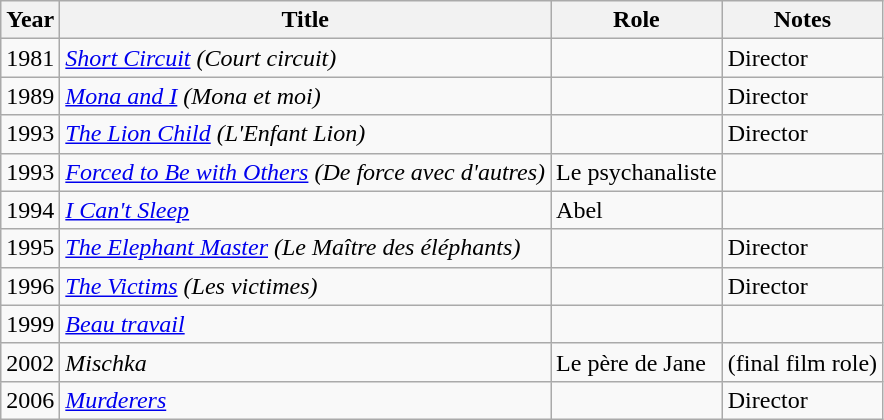<table class="wikitable">
<tr>
<th>Year</th>
<th>Title</th>
<th>Role</th>
<th>Notes</th>
</tr>
<tr>
<td>1981</td>
<td><em><a href='#'>Short Circuit</a> (Court circuit)</em></td>
<td></td>
<td>Director</td>
</tr>
<tr>
<td>1989</td>
<td><em><a href='#'>Mona and I</a> (Mona et moi)</em></td>
<td></td>
<td>Director</td>
</tr>
<tr>
<td>1993</td>
<td><em><a href='#'>The Lion Child</a> (L'Enfant Lion)</em></td>
<td></td>
<td>Director</td>
</tr>
<tr>
<td>1993</td>
<td><em><a href='#'>Forced to Be with Others</a> (De force avec d'autres)</em></td>
<td>Le psychanaliste</td>
<td></td>
</tr>
<tr>
<td>1994</td>
<td><em><a href='#'>I Can't Sleep</a></em></td>
<td>Abel</td>
<td></td>
</tr>
<tr>
<td>1995</td>
<td><em><a href='#'>The Elephant Master</a> (Le Maître des éléphants)</em></td>
<td></td>
<td>Director</td>
</tr>
<tr>
<td>1996</td>
<td><em><a href='#'>The Victims</a> (Les victimes)</em></td>
<td></td>
<td>Director</td>
</tr>
<tr>
<td>1999</td>
<td><em><a href='#'>Beau travail</a></em></td>
<td></td>
<td></td>
</tr>
<tr>
<td>2002</td>
<td><em>Mischka</em></td>
<td>Le père de Jane</td>
<td>(final film role)</td>
</tr>
<tr>
<td>2006</td>
<td><em><a href='#'>Murderers</a></em></td>
<td></td>
<td>Director</td>
</tr>
</table>
